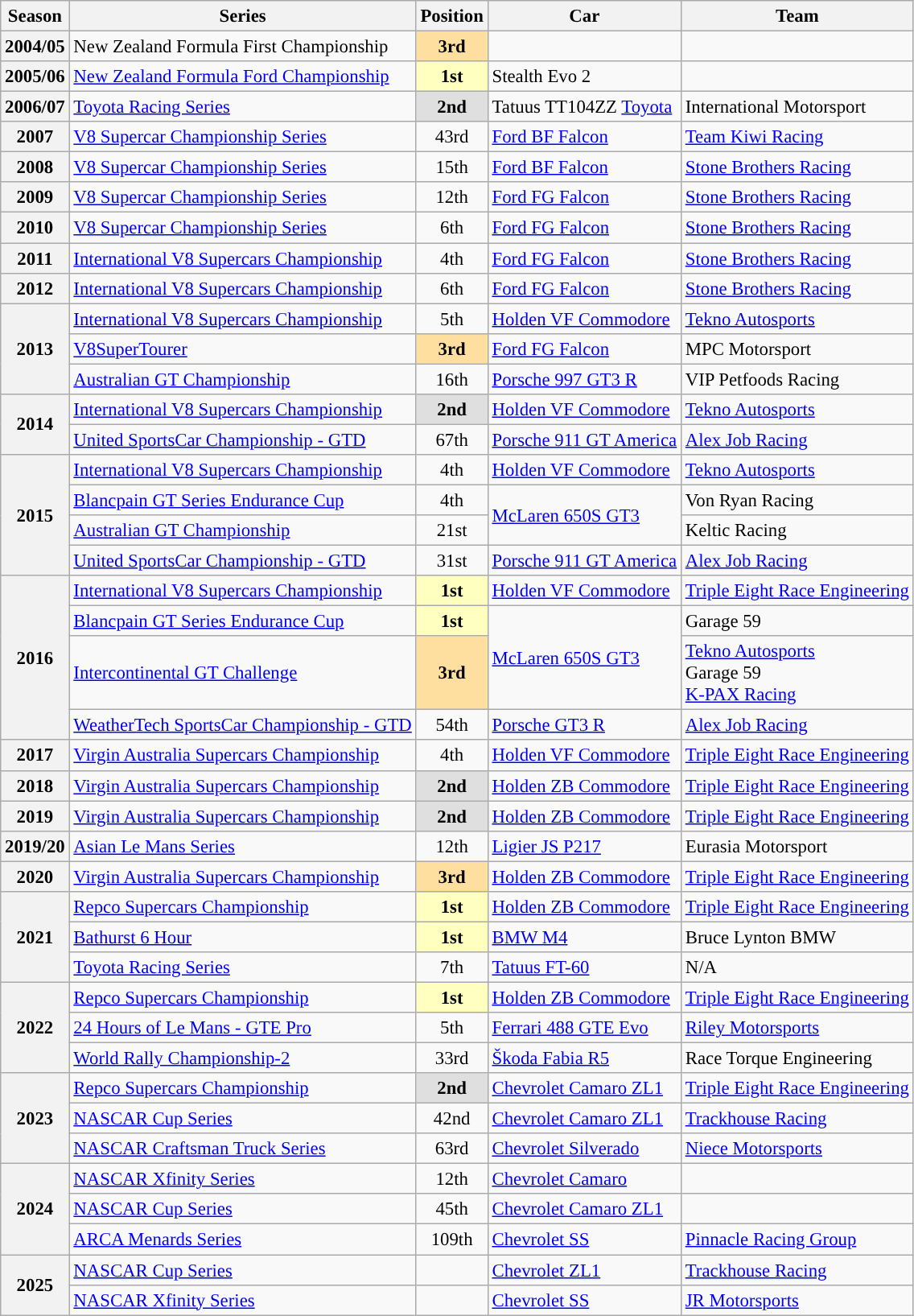<table class="wikitable" style="font-size: 95%;">
<tr>
<th>Season</th>
<th>Series</th>
<th>Position</th>
<th>Car</th>
<th>Team</th>
</tr>
<tr>
<th>2004/05</th>
<td>New Zealand Formula First Championship</td>
<td align="center" style="background:#ffdf9f"><strong>3rd</strong></td>
<td></td>
<td></td>
</tr>
<tr>
<th>2005/06</th>
<td><a href='#'>New Zealand Formula Ford Championship</a></td>
<td align="center" style="background:#ffffbf"><strong>1st</strong></td>
<td>Stealth Evo 2</td>
<td></td>
</tr>
<tr>
<th>2006/07</th>
<td><a href='#'>Toyota Racing Series</a></td>
<td align="center" style="background:#dfdfdf"><strong>2nd</strong></td>
<td>Tatuus TT104ZZ <a href='#'>Toyota</a></td>
<td>International Motorsport</td>
</tr>
<tr>
<th>2007</th>
<td><a href='#'>V8 Supercar Championship Series</a></td>
<td align="center">43rd</td>
<td><a href='#'>Ford BF Falcon</a></td>
<td><a href='#'>Team Kiwi Racing</a></td>
</tr>
<tr>
<th>2008</th>
<td><a href='#'>V8 Supercar Championship Series</a></td>
<td align="center">15th</td>
<td><a href='#'>Ford BF Falcon</a></td>
<td><a href='#'>Stone Brothers Racing</a></td>
</tr>
<tr>
<th>2009</th>
<td><a href='#'>V8 Supercar Championship Series</a></td>
<td align="center">12th</td>
<td><a href='#'>Ford FG Falcon</a></td>
<td><a href='#'>Stone Brothers Racing</a></td>
</tr>
<tr>
<th>2010</th>
<td><a href='#'>V8 Supercar Championship Series</a></td>
<td align="center">6th</td>
<td><a href='#'>Ford FG Falcon</a></td>
<td><a href='#'>Stone Brothers Racing</a></td>
</tr>
<tr>
<th>2011</th>
<td><a href='#'>International V8 Supercars Championship</a></td>
<td align="center">4th</td>
<td><a href='#'>Ford FG Falcon</a></td>
<td><a href='#'>Stone Brothers Racing</a></td>
</tr>
<tr>
<th>2012</th>
<td><a href='#'>International V8 Supercars Championship</a></td>
<td align="center">6th</td>
<td><a href='#'>Ford FG Falcon</a></td>
<td><a href='#'>Stone Brothers Racing</a></td>
</tr>
<tr>
<th rowspan=3>2013</th>
<td><a href='#'>International V8 Supercars Championship</a></td>
<td align="center">5th</td>
<td><a href='#'>Holden VF Commodore</a></td>
<td><a href='#'>Tekno Autosports</a></td>
</tr>
<tr>
<td><a href='#'>V8SuperTourer</a></td>
<td align="center" style="background:#ffdf9f"><strong>3rd</strong></td>
<td><a href='#'>Ford FG Falcon</a></td>
<td>MPC Motorsport</td>
</tr>
<tr>
<td><a href='#'>Australian GT Championship</a></td>
<td align="center">16th</td>
<td><a href='#'>Porsche 997 GT3 R</a></td>
<td>VIP Petfoods Racing</td>
</tr>
<tr>
<th rowspan=2>2014</th>
<td><a href='#'>International V8 Supercars Championship</a></td>
<td align="center" style="background:#dfdfdf"><strong>2nd</strong></td>
<td><a href='#'>Holden VF Commodore</a></td>
<td><a href='#'>Tekno Autosports</a></td>
</tr>
<tr>
<td><a href='#'>United SportsCar Championship - GTD</a></td>
<td align="center">67th</td>
<td><a href='#'>Porsche 911 GT America</a></td>
<td><a href='#'>Alex Job Racing</a></td>
</tr>
<tr>
<th rowspan=4>2015</th>
<td><a href='#'>International V8 Supercars Championship</a></td>
<td align="center">4th</td>
<td><a href='#'>Holden VF Commodore</a></td>
<td><a href='#'>Tekno Autosports</a></td>
</tr>
<tr>
<td><a href='#'>Blancpain GT Series Endurance Cup</a></td>
<td align="center">4th</td>
<td rowspan=2><a href='#'>McLaren 650S GT3</a></td>
<td>Von Ryan Racing</td>
</tr>
<tr>
<td><a href='#'>Australian GT Championship</a></td>
<td align="center">21st</td>
<td>Keltic Racing</td>
</tr>
<tr>
<td><a href='#'>United SportsCar Championship - GTD</a></td>
<td align="center">31st</td>
<td><a href='#'>Porsche 911 GT America</a></td>
<td><a href='#'>Alex Job Racing</a></td>
</tr>
<tr>
<th rowspan=4>2016</th>
<td><a href='#'>International V8 Supercars Championship</a></td>
<td align="center" style="background:#ffffbf"><strong>1st</strong></td>
<td><a href='#'>Holden VF Commodore</a></td>
<td><a href='#'>Triple Eight Race Engineering</a></td>
</tr>
<tr>
<td><a href='#'>Blancpain GT Series Endurance Cup</a></td>
<td align="center" style="background:#ffffbf"><strong>1st</strong></td>
<td rowspan=2><a href='#'>McLaren 650S GT3</a></td>
<td>Garage 59</td>
</tr>
<tr>
<td><a href='#'>Intercontinental GT Challenge</a></td>
<td align="center" style="background:#ffdf9f"><strong>3rd</strong></td>
<td><a href='#'>Tekno Autosports</a><br>Garage 59<br><a href='#'>K-PAX Racing</a></td>
</tr>
<tr>
<td><a href='#'>WeatherTech SportsCar Championship - GTD</a></td>
<td align="center">54th</td>
<td><a href='#'>Porsche GT3 R</a></td>
<td><a href='#'>Alex Job Racing</a></td>
</tr>
<tr>
<th>2017</th>
<td><a href='#'>Virgin Australia Supercars Championship</a></td>
<td align="center">4th</td>
<td><a href='#'>Holden VF Commodore</a></td>
<td><a href='#'>Triple Eight Race Engineering</a></td>
</tr>
<tr>
<th>2018</th>
<td><a href='#'>Virgin Australia Supercars Championship</a></td>
<td align="center" style="background:#dfdfdf"><strong>2nd</strong></td>
<td><a href='#'>Holden ZB Commodore</a></td>
<td><a href='#'>Triple Eight Race Engineering</a></td>
</tr>
<tr>
<th>2019</th>
<td><a href='#'>Virgin Australia Supercars Championship</a></td>
<td align="center" style="background:#dfdfdf"><strong>2nd</strong></td>
<td><a href='#'>Holden ZB Commodore</a></td>
<td><a href='#'>Triple Eight Race Engineering</a></td>
</tr>
<tr>
<th>2019/20</th>
<td><a href='#'>Asian Le Mans Series</a></td>
<td align="center">12th</td>
<td><a href='#'>Ligier JS P217</a></td>
<td>Eurasia Motorsport</td>
</tr>
<tr>
<th>2020</th>
<td><a href='#'>Virgin Australia Supercars Championship</a></td>
<td align="center" style="background:#ffdf9f"><strong>3rd</strong></td>
<td><a href='#'>Holden ZB Commodore</a></td>
<td><a href='#'>Triple Eight Race Engineering</a></td>
</tr>
<tr>
<th rowspan=3>2021</th>
<td><a href='#'>Repco Supercars Championship</a></td>
<td align=center style="background:#ffffbf"><strong>1st</strong></td>
<td><a href='#'>Holden ZB Commodore</a></td>
<td><a href='#'>Triple Eight Race Engineering</a></td>
</tr>
<tr>
<td><a href='#'>Bathurst 6 Hour</a></td>
<td align=center style="background:#ffffbf"><strong>1st</strong></td>
<td><a href='#'>BMW M4</a></td>
<td>Bruce Lynton BMW</td>
</tr>
<tr>
<td><a href='#'>Toyota Racing Series</a></td>
<td align="center">7th</td>
<td><a href='#'>Tatuus FT-60</a></td>
<td>N/A</td>
</tr>
<tr>
<th rowspan="3">2022</th>
<td><a href='#'>Repco Supercars Championship</a></td>
<td align=center style="background:#ffffbf "><strong>1st</strong></td>
<td><a href='#'>Holden ZB Commodore</a></td>
<td><a href='#'>Triple Eight Race Engineering</a></td>
</tr>
<tr>
<td><a href='#'>24 Hours of Le Mans - GTE Pro</a></td>
<td align=center>5th</td>
<td><a href='#'>Ferrari 488 GTE Evo</a></td>
<td><a href='#'>Riley Motorsports</a></td>
</tr>
<tr>
<td><a href='#'>World Rally Championship-2</a></td>
<td align="center">33rd</td>
<td><a href='#'>Škoda Fabia R5</a></td>
<td>Race Torque Engineering</td>
</tr>
<tr>
<th rowspan="3">2023</th>
<td><a href='#'>Repco Supercars Championship</a></td>
<td align="center" style="background:#dfdfdf"><strong>2nd</strong></td>
<td><a href='#'>Chevrolet Camaro ZL1</a></td>
<td><a href='#'>Triple Eight Race Engineering</a></td>
</tr>
<tr>
<td><a href='#'>NASCAR Cup Series</a></td>
<td align=center style="background:">42nd</td>
<td><a href='#'>Chevrolet Camaro ZL1</a></td>
<td><a href='#'>Trackhouse Racing</a></td>
</tr>
<tr>
<td><a href='#'>NASCAR Craftsman Truck Series</a></td>
<td align=center style="background:">63rd</td>
<td><a href='#'>Chevrolet Silverado</a></td>
<td><a href='#'>Niece Motorsports</a></td>
</tr>
<tr>
<th rowspan=3>2024</th>
<td><a href='#'>NASCAR Xfinity Series</a></td>
<td align=center style="background:">12th</td>
<td><a href='#'>Chevrolet Camaro</a></td>
<td></td>
</tr>
<tr>
<td><a href='#'>NASCAR Cup Series</a></td>
<td align=center style"background:">45th</td>
<td><a href='#'>Chevrolet Camaro ZL1</a></td>
<td></td>
</tr>
<tr>
<td><a href='#'>ARCA Menards Series</a></td>
<td align=center>109th</td>
<td><a href='#'>Chevrolet SS</a></td>
<td><a href='#'>Pinnacle Racing Group</a></td>
</tr>
<tr>
<th rowspan=2>2025</th>
<td><a href='#'>NASCAR Cup Series</a></td>
<td align=center style"background:"></td>
<td><a href='#'>Chevrolet ZL1</a></td>
<td><a href='#'>Trackhouse Racing</a></td>
</tr>
<tr>
<td><a href='#'>NASCAR Xfinity Series</a></td>
<td align=center style="background:"></td>
<td><a href='#'>Chevrolet SS</a></td>
<td><a href='#'>JR Motorsports</a></td>
</tr>
</table>
